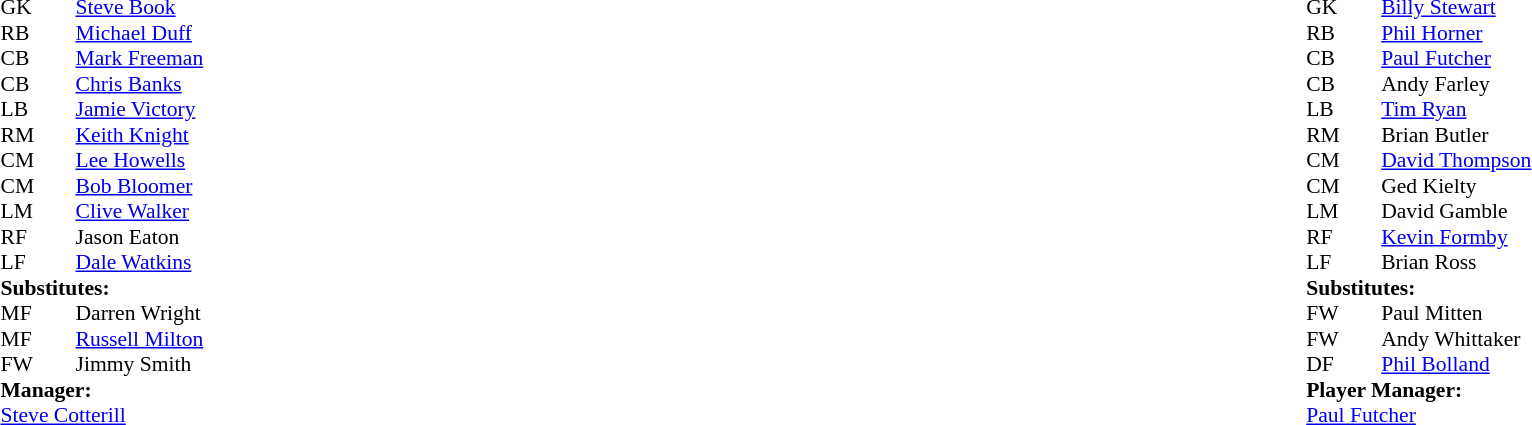<table width="100%">
<tr>
<td valign="top" width="50%"><br><table style="font-size: 90%" cellspacing="0" cellpadding="0">
<tr>
<td colspan="4"></td>
</tr>
<tr>
<th width=25></th>
<th width=25></th>
</tr>
<tr>
<td>GK</td>
<td></td>
<td> <a href='#'>Steve Book</a></td>
</tr>
<tr>
<td>RB</td>
<td></td>
<td> <a href='#'>Michael Duff</a></td>
</tr>
<tr>
<td>CB</td>
<td></td>
<td> <a href='#'>Mark Freeman</a></td>
</tr>
<tr>
<td>CB</td>
<td></td>
<td> <a href='#'>Chris Banks</a></td>
</tr>
<tr>
<td>LB</td>
<td></td>
<td> <a href='#'>Jamie Victory</a></td>
</tr>
<tr>
<td>RM</td>
<td></td>
<td> <a href='#'>Keith Knight</a></td>
<td></td>
<td></td>
</tr>
<tr>
<td>CM</td>
<td></td>
<td> <a href='#'>Lee Howells</a></td>
</tr>
<tr>
<td>CM</td>
<td></td>
<td> <a href='#'>Bob Bloomer</a></td>
</tr>
<tr>
<td>LM</td>
<td></td>
<td> <a href='#'>Clive Walker</a></td>
<td></td>
<td></td>
</tr>
<tr>
<td>RF</td>
<td></td>
<td> Jason Eaton</td>
</tr>
<tr>
<td>LF</td>
<td></td>
<td> <a href='#'>Dale Watkins</a></td>
</tr>
<tr>
<td colspan=3><strong>Substitutes:</strong></td>
</tr>
<tr>
<td>MF</td>
<td></td>
<td> Darren Wright</td>
</tr>
<tr>
<td>MF</td>
<td></td>
<td> <a href='#'>Russell Milton</a></td>
<td></td>
<td></td>
</tr>
<tr>
<td>FW</td>
<td></td>
<td> Jimmy Smith</td>
<td></td>
<td></td>
</tr>
<tr>
<td colspan=3><strong>Manager:</strong></td>
</tr>
<tr>
<td colspan=4> <a href='#'>Steve Cotterill</a></td>
</tr>
</table>
</td>
<td valign="top"></td>
<td valign="top" width="50%"><br><table style="font-size: 90%" cellspacing="0" cellpadding="0" align=center>
<tr>
<td colspan="4"></td>
</tr>
<tr>
<th width=25></th>
<th width=25></th>
</tr>
<tr>
<td>GK</td>
<td></td>
<td> <a href='#'>Billy Stewart</a></td>
</tr>
<tr>
<td>RB</td>
<td></td>
<td> <a href='#'>Phil Horner</a></td>
</tr>
<tr>
<td>CB</td>
<td></td>
<td> <a href='#'>Paul Futcher</a></td>
</tr>
<tr>
<td>CB</td>
<td></td>
<td> Andy Farley</td>
</tr>
<tr>
<td>LB</td>
<td></td>
<td> <a href='#'>Tim Ryan</a></td>
</tr>
<tr>
<td>RM</td>
<td></td>
<td> Brian Butler</td>
</tr>
<tr>
<td>CM</td>
<td></td>
<td> <a href='#'>David Thompson</a></td>
<td></td>
<td></td>
</tr>
<tr>
<td>CM</td>
<td></td>
<td> Ged Kielty</td>
</tr>
<tr>
<td>LM</td>
<td></td>
<td> David Gamble</td>
</tr>
<tr>
<td>RF</td>
<td></td>
<td> <a href='#'>Kevin Formby</a></td>
<td></td>
<td></td>
</tr>
<tr>
<td>LF</td>
<td></td>
<td> Brian Ross</td>
</tr>
<tr>
<td colspan=3><strong>Substitutes:</strong></td>
</tr>
<tr>
<td>FW</td>
<td></td>
<td> Paul Mitten</td>
</tr>
<tr>
<td>FW</td>
<td></td>
<td> Andy Whittaker</td>
<td></td>
<td></td>
</tr>
<tr>
<td>DF</td>
<td></td>
<td> <a href='#'>Phil Bolland</a></td>
<td></td>
<td></td>
</tr>
<tr>
<td colspan=3><strong>Player Manager:</strong></td>
</tr>
<tr>
<td colspan=4> <a href='#'>Paul Futcher</a></td>
</tr>
</table>
</td>
</tr>
</table>
